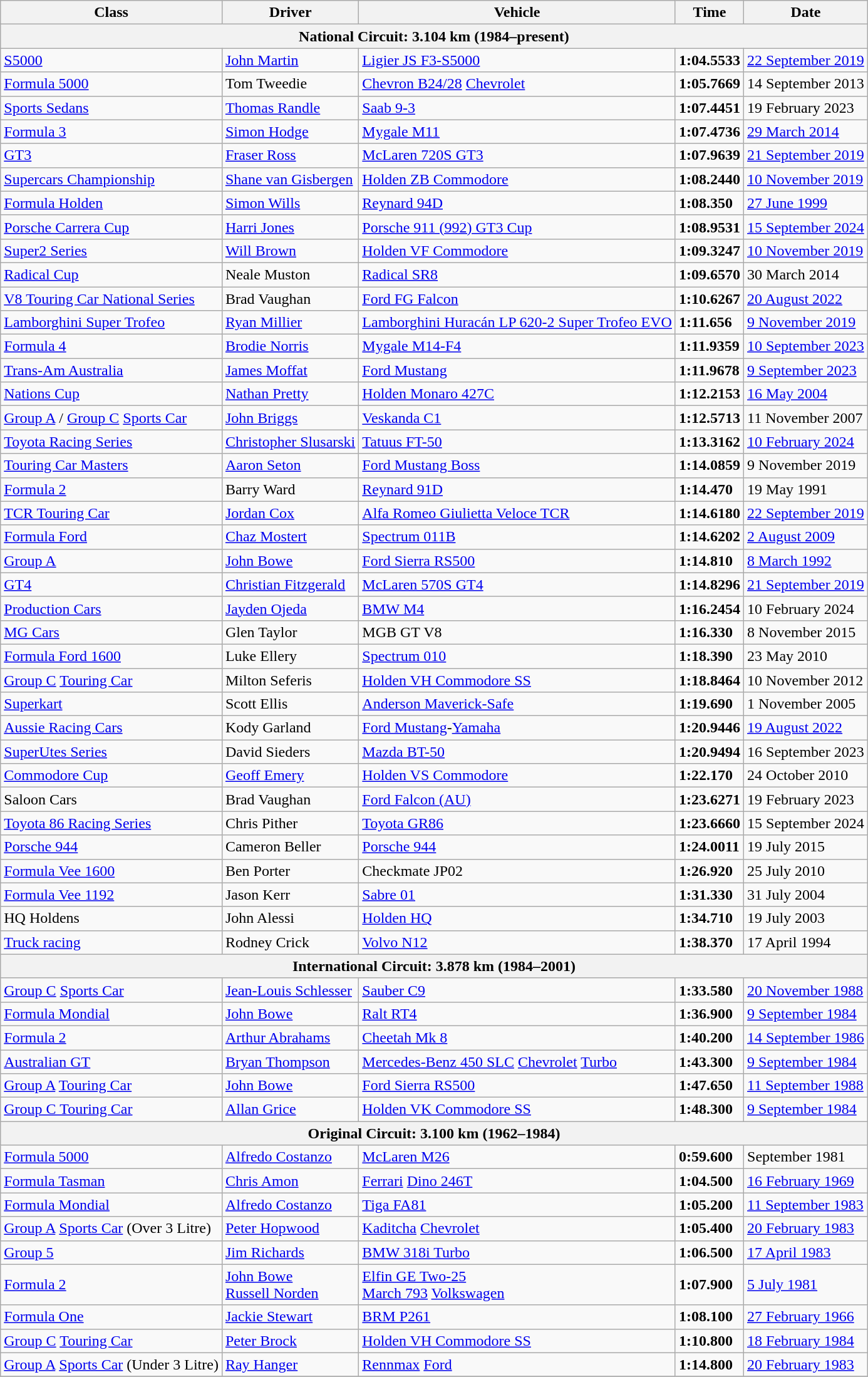<table class="wikitable">
<tr>
<th>Class</th>
<th>Driver</th>
<th>Vehicle</th>
<th>Time</th>
<th>Date</th>
</tr>
<tr>
<th colspan=5>National Circuit: 3.104 km (1984–present)</th>
</tr>
<tr>
<td><a href='#'>S5000</a></td>
<td> <a href='#'>John Martin</a></td>
<td><a href='#'>Ligier JS F3-S5000</a></td>
<td><strong>1:04.5533</strong></td>
<td><a href='#'>22 September 2019</a></td>
</tr>
<tr>
<td><a href='#'>Formula 5000</a></td>
<td> Tom Tweedie</td>
<td><a href='#'>Chevron B24/28</a> <a href='#'>Chevrolet</a></td>
<td><strong>1:05.7669</strong></td>
<td>14 September 2013</td>
</tr>
<tr>
<td><a href='#'>Sports Sedans</a></td>
<td> <a href='#'>Thomas Randle</a></td>
<td><a href='#'>Saab 9-3</a></td>
<td><strong>1:07.4451</strong></td>
<td>19 February 2023</td>
</tr>
<tr>
<td><a href='#'>Formula 3</a></td>
<td> <a href='#'>Simon Hodge</a></td>
<td><a href='#'>Mygale M11</a></td>
<td><strong>1:07.4736</strong></td>
<td><a href='#'>29 March 2014</a></td>
</tr>
<tr>
<td><a href='#'>GT3</a></td>
<td> <a href='#'>Fraser Ross</a></td>
<td><a href='#'>McLaren 720S GT3</a></td>
<td><strong>1:07.9639</strong></td>
<td><a href='#'>21 September 2019</a></td>
</tr>
<tr>
<td><a href='#'>Supercars Championship</a></td>
<td> <a href='#'>Shane van Gisbergen</a></td>
<td><a href='#'>Holden ZB Commodore</a></td>
<td><strong>1:08.2440</strong></td>
<td><a href='#'>10 November 2019</a></td>
</tr>
<tr>
<td><a href='#'>Formula Holden</a></td>
<td> <a href='#'>Simon Wills</a></td>
<td><a href='#'>Reynard 94D</a></td>
<td><strong>1:08.350</strong></td>
<td><a href='#'>27 June 1999</a></td>
</tr>
<tr>
<td><a href='#'>Porsche Carrera Cup</a></td>
<td> <a href='#'>Harri Jones</a></td>
<td><a href='#'>Porsche 911 (992) GT3 Cup</a></td>
<td><strong>1:08.9531</strong></td>
<td><a href='#'>15 September 2024</a></td>
</tr>
<tr>
<td><a href='#'>Super2 Series</a></td>
<td> <a href='#'>Will Brown</a></td>
<td><a href='#'>Holden VF Commodore</a></td>
<td><strong>1:09.3247</strong></td>
<td><a href='#'>10 November 2019</a></td>
</tr>
<tr>
<td><a href='#'>Radical Cup</a></td>
<td> Neale Muston</td>
<td><a href='#'>Radical SR8</a></td>
<td><strong>1:09.6570</strong></td>
<td>30 March 2014</td>
</tr>
<tr>
<td><a href='#'>V8 Touring Car National Series</a></td>
<td> Brad Vaughan</td>
<td><a href='#'>Ford FG Falcon</a></td>
<td><strong>1:10.6267</strong></td>
<td><a href='#'>20 August 2022</a></td>
</tr>
<tr>
<td><a href='#'>Lamborghini Super Trofeo</a></td>
<td> <a href='#'>Ryan Millier</a></td>
<td><a href='#'>Lamborghini Huracán LP 620-2 Super Trofeo EVO</a></td>
<td><strong>1:11.656</strong></td>
<td><a href='#'>9 November 2019</a></td>
</tr>
<tr>
<td><a href='#'>Formula 4</a></td>
<td> <a href='#'>Brodie Norris</a></td>
<td><a href='#'>Mygale M14-F4</a></td>
<td><strong>1:11.9359</strong></td>
<td><a href='#'>10 September 2023</a></td>
</tr>
<tr>
<td><a href='#'>Trans-Am Australia</a></td>
<td> <a href='#'>James Moffat</a></td>
<td><a href='#'>Ford Mustang</a></td>
<td><strong>1:11.9678</strong></td>
<td><a href='#'>9 September 2023</a></td>
</tr>
<tr>
<td><a href='#'>Nations Cup</a></td>
<td> <a href='#'>Nathan Pretty</a></td>
<td><a href='#'>Holden Monaro 427C</a></td>
<td><strong>1:12.2153</strong></td>
<td><a href='#'>16 May 2004</a></td>
</tr>
<tr>
<td><a href='#'>Group A</a> / <a href='#'>Group C</a> <a href='#'>Sports Car</a></td>
<td> <a href='#'>John Briggs</a></td>
<td><a href='#'>Veskanda C1</a></td>
<td><strong>1:12.5713</strong></td>
<td>11 November 2007</td>
</tr>
<tr>
<td><a href='#'>Toyota Racing Series</a></td>
<td> <a href='#'>Christopher Slusarski</a></td>
<td><a href='#'>Tatuus FT-50</a></td>
<td><strong>1:13.3162</strong></td>
<td><a href='#'>10 February 2024</a></td>
</tr>
<tr>
<td><a href='#'>Touring Car Masters</a></td>
<td> <a href='#'>Aaron Seton</a></td>
<td><a href='#'>Ford Mustang Boss</a></td>
<td><strong>1:14.0859</strong></td>
<td>9 November 2019</td>
</tr>
<tr>
<td><a href='#'>Formula 2</a></td>
<td> Barry Ward</td>
<td><a href='#'>Reynard 91D</a></td>
<td><strong>1:14.470</strong></td>
<td>19 May 1991</td>
</tr>
<tr>
<td><a href='#'>TCR Touring Car</a></td>
<td> <a href='#'>Jordan Cox</a></td>
<td><a href='#'>Alfa Romeo Giulietta Veloce TCR</a></td>
<td><strong>1:14.6180</strong></td>
<td><a href='#'>22 September 2019</a></td>
</tr>
<tr>
<td><a href='#'>Formula Ford</a></td>
<td> <a href='#'>Chaz Mostert</a></td>
<td><a href='#'>Spectrum 011B</a></td>
<td><strong>1:14.6202</strong></td>
<td><a href='#'>2 August 2009</a></td>
</tr>
<tr>
<td><a href='#'>Group A</a></td>
<td> <a href='#'>John Bowe</a></td>
<td><a href='#'>Ford Sierra RS500</a></td>
<td><strong>1:14.810</strong></td>
<td><a href='#'>8 March 1992</a></td>
</tr>
<tr>
<td><a href='#'>GT4</a></td>
<td> <a href='#'>Christian Fitzgerald</a></td>
<td><a href='#'>McLaren 570S GT4</a></td>
<td><strong>1:14.8296</strong></td>
<td><a href='#'>21 September 2019</a></td>
</tr>
<tr>
<td><a href='#'>Production Cars</a></td>
<td> <a href='#'>Jayden Ojeda</a></td>
<td><a href='#'>BMW M4</a></td>
<td><strong>1:16.2454</strong></td>
<td>10 February 2024</td>
</tr>
<tr>
<td><a href='#'>MG Cars</a></td>
<td> Glen Taylor</td>
<td>MGB GT V8</td>
<td><strong>1:16.330</strong></td>
<td>8 November 2015</td>
</tr>
<tr>
<td><a href='#'>Formula Ford 1600</a></td>
<td> Luke Ellery</td>
<td><a href='#'>Spectrum 010</a></td>
<td><strong>1:18.390</strong></td>
<td>23 May 2010</td>
</tr>
<tr>
<td><a href='#'>Group C</a> <a href='#'>Touring Car</a></td>
<td> Milton Seferis</td>
<td><a href='#'>Holden VH Commodore SS</a></td>
<td><strong>1:18.8464</strong></td>
<td>10 November 2012</td>
</tr>
<tr>
<td><a href='#'>Superkart</a></td>
<td> Scott Ellis</td>
<td><a href='#'>Anderson Maverick-Safe</a></td>
<td><strong>1:19.690</strong></td>
<td>1 November 2005</td>
</tr>
<tr>
<td><a href='#'>Aussie Racing Cars</a></td>
<td> Kody Garland</td>
<td><a href='#'>Ford Mustang</a>-<a href='#'>Yamaha</a></td>
<td><strong>1:20.9446</strong></td>
<td><a href='#'>19 August 2022</a></td>
</tr>
<tr>
<td><a href='#'>SuperUtes Series</a></td>
<td> David Sieders</td>
<td><a href='#'>Mazda BT-50</a></td>
<td><strong>1:20.9494</strong></td>
<td>16 September 2023</td>
</tr>
<tr>
<td><a href='#'>Commodore Cup</a></td>
<td> <a href='#'>Geoff Emery</a></td>
<td><a href='#'>Holden VS Commodore</a></td>
<td><strong>1:22.170</strong></td>
<td>24 October 2010</td>
</tr>
<tr>
<td>Saloon Cars</td>
<td> Brad Vaughan</td>
<td><a href='#'>Ford Falcon (AU)</a></td>
<td><strong>1:23.6271</strong></td>
<td>19 February 2023</td>
</tr>
<tr>
<td><a href='#'>Toyota 86 Racing Series</a></td>
<td> Chris Pither</td>
<td><a href='#'>Toyota GR86</a></td>
<td><strong>1:23.6660</strong></td>
<td>15 September 2024</td>
</tr>
<tr>
<td><a href='#'>Porsche 944</a></td>
<td> Cameron Beller</td>
<td><a href='#'>Porsche 944</a></td>
<td><strong>1:24.0011</strong></td>
<td>19 July 2015</td>
</tr>
<tr>
<td><a href='#'>Formula Vee 1600</a></td>
<td> Ben Porter</td>
<td>Checkmate JP02</td>
<td><strong>1:26.920</strong></td>
<td>25 July 2010</td>
</tr>
<tr>
<td><a href='#'>Formula Vee 1192</a></td>
<td> Jason Kerr</td>
<td><a href='#'>Sabre 01</a></td>
<td><strong>1:31.330</strong></td>
<td>31 July 2004</td>
</tr>
<tr>
<td>HQ Holdens</td>
<td> John Alessi</td>
<td><a href='#'>Holden HQ</a></td>
<td><strong>1:34.710</strong></td>
<td>19 July 2003</td>
</tr>
<tr>
<td><a href='#'>Truck racing</a></td>
<td> Rodney Crick</td>
<td><a href='#'>Volvo N12</a></td>
<td><strong>1:38.370</strong></td>
<td>17 April 1994</td>
</tr>
<tr>
<th colspan=5>International Circuit: 3.878 km (1984–2001)</th>
</tr>
<tr>
<td><a href='#'>Group C</a> <a href='#'>Sports Car</a></td>
<td> <a href='#'>Jean-Louis Schlesser</a></td>
<td><a href='#'>Sauber C9</a></td>
<td><strong>1:33.580</strong></td>
<td><a href='#'>20 November 1988</a></td>
</tr>
<tr>
<td><a href='#'>Formula Mondial</a></td>
<td> <a href='#'>John Bowe</a></td>
<td><a href='#'>Ralt RT4</a></td>
<td><strong>1:36.900</strong></td>
<td><a href='#'>9 September 1984</a></td>
</tr>
<tr>
<td><a href='#'>Formula 2</a></td>
<td> <a href='#'>Arthur Abrahams</a></td>
<td><a href='#'>Cheetah Mk 8</a></td>
<td><strong>1:40.200</strong></td>
<td><a href='#'>14 September 1986</a></td>
</tr>
<tr>
<td><a href='#'>Australian GT</a></td>
<td> <a href='#'>Bryan Thompson</a></td>
<td><a href='#'>Mercedes-Benz 450 SLC</a> <a href='#'>Chevrolet</a> <a href='#'>Turbo</a></td>
<td><strong>1:43.300</strong></td>
<td><a href='#'>9 September 1984</a></td>
</tr>
<tr>
<td><a href='#'>Group A</a> <a href='#'>Touring Car</a></td>
<td> <a href='#'>John Bowe</a></td>
<td><a href='#'>Ford Sierra RS500</a></td>
<td><strong>1:47.650</strong></td>
<td><a href='#'>11 September 1988</a></td>
</tr>
<tr>
<td><a href='#'>Group C Touring Car</a></td>
<td> <a href='#'>Allan Grice</a></td>
<td><a href='#'>Holden VK Commodore SS</a></td>
<td><strong>1:48.300</strong></td>
<td><a href='#'>9 September 1984</a></td>
</tr>
<tr>
<th colspan=5>Original Circuit: 3.100 km (1962–1984)</th>
</tr>
<tr>
<td><a href='#'>Formula 5000</a></td>
<td> <a href='#'>Alfredo Costanzo</a></td>
<td><a href='#'>McLaren M26</a></td>
<td><strong>0:59.600</strong></td>
<td>September 1981</td>
</tr>
<tr>
<td><a href='#'>Formula Tasman</a></td>
<td> <a href='#'>Chris Amon</a></td>
<td><a href='#'>Ferrari</a> <a href='#'>Dino 246T</a></td>
<td><strong>1:04.500</strong></td>
<td><a href='#'>16 February 1969</a></td>
</tr>
<tr>
<td><a href='#'>Formula Mondial</a></td>
<td> <a href='#'>Alfredo Costanzo</a></td>
<td><a href='#'>Tiga FA81</a></td>
<td><strong>1:05.200</strong></td>
<td><a href='#'>11 September 1983</a></td>
</tr>
<tr>
<td><a href='#'>Group A</a> <a href='#'>Sports Car</a> (Over 3 Litre)</td>
<td> <a href='#'>Peter Hopwood</a></td>
<td><a href='#'>Kaditcha</a> <a href='#'>Chevrolet</a></td>
<td><strong>1:05.400</strong></td>
<td><a href='#'>20 February 1983</a></td>
</tr>
<tr>
<td><a href='#'>Group 5</a></td>
<td> <a href='#'>Jim Richards</a></td>
<td><a href='#'>BMW 318i Turbo</a></td>
<td><strong>1:06.500</strong></td>
<td><a href='#'>17 April 1983</a></td>
</tr>
<tr>
<td><a href='#'>Formula 2</a></td>
<td> <a href='#'>John Bowe</a><br> <a href='#'>Russell Norden</a></td>
<td><a href='#'>Elfin GE Two-25</a><br><a href='#'>March 793</a> <a href='#'>Volkswagen</a></td>
<td><strong>1:07.900</strong></td>
<td><a href='#'>5 July 1981</a></td>
</tr>
<tr>
<td><a href='#'>Formula One</a></td>
<td> <a href='#'>Jackie Stewart</a></td>
<td><a href='#'>BRM P261</a></td>
<td><strong>1:08.100</strong></td>
<td><a href='#'>27 February 1966</a></td>
</tr>
<tr>
<td><a href='#'>Group C</a> <a href='#'>Touring Car</a></td>
<td> <a href='#'>Peter Brock</a></td>
<td><a href='#'>Holden VH Commodore SS</a></td>
<td><strong>1:10.800</strong></td>
<td><a href='#'>18 February 1984</a></td>
</tr>
<tr>
<td><a href='#'>Group A</a> <a href='#'>Sports Car</a> (Under 3 Litre)</td>
<td> <a href='#'>Ray Hanger</a></td>
<td><a href='#'>Rennmax</a> <a href='#'>Ford</a></td>
<td><strong>1:14.800</strong></td>
<td><a href='#'>20 February 1983</a></td>
</tr>
<tr>
</tr>
</table>
